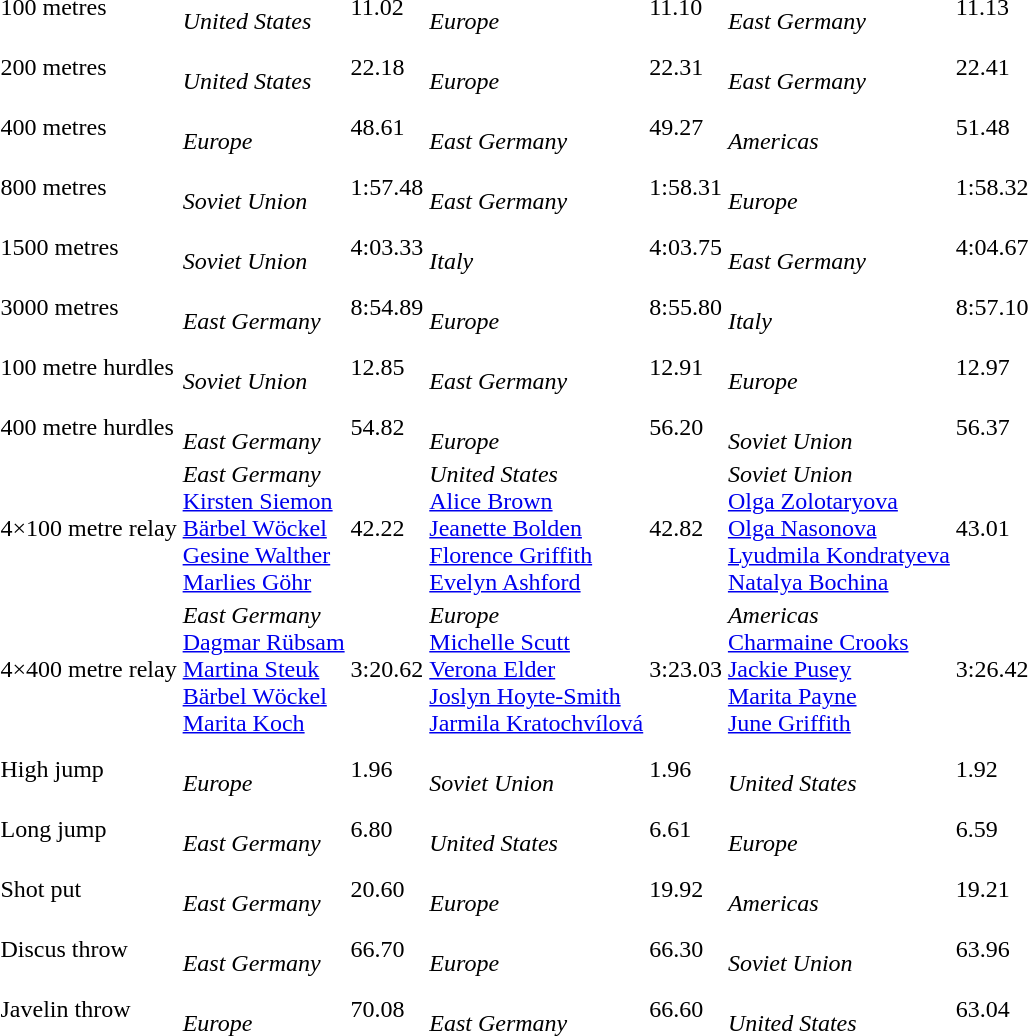<table>
<tr>
<td>100 metres</td>
<td> <br><em>United States</em></td>
<td>11.02</td>
<td>   <br><em>Europe</em></td>
<td>11.10</td>
<td>  <br><em>East Germany</em></td>
<td>11.13</td>
</tr>
<tr>
<td>200 metres</td>
<td> <br><em>United States</em></td>
<td>22.18</td>
<td>   <br><em>Europe</em></td>
<td>22.31</td>
<td>  <br><em>East Germany</em></td>
<td>22.41</td>
</tr>
<tr>
<td>400 metres</td>
<td> <br><em>Europe</em></td>
<td>48.61</td>
<td>   <br><em>East Germany</em></td>
<td>49.27</td>
<td>  <br><em>Americas</em></td>
<td>51.48</td>
</tr>
<tr>
<td>800 metres</td>
<td> <br><em>Soviet Union</em></td>
<td>1:57.48</td>
<td>  <br><em>East Germany</em></td>
<td>1:58.31</td>
<td>  <br><em>Europe</em></td>
<td>1:58.32</td>
</tr>
<tr>
<td>1500 metres</td>
<td> <br><em>Soviet Union</em></td>
<td>4:03.33</td>
<td>   <br><em>Italy</em></td>
<td>4:03.75</td>
<td>  <br><em>East Germany</em></td>
<td>4:04.67</td>
</tr>
<tr>
<td>3000 metres</td>
<td> <br><em>East Germany</em></td>
<td>8:54.89</td>
<td>   <br><em>Europe</em></td>
<td>8:55.80</td>
<td>  <br><em>Italy</em></td>
<td>8:57.10</td>
</tr>
<tr>
<td>100 metre hurdles</td>
<td>   <br><em>Soviet Union</em></td>
<td>12.85</td>
<td>  <br><em>East Germany</em></td>
<td>12.91</td>
<td>  <br><em>Europe</em></td>
<td>12.97</td>
</tr>
<tr>
<td>400 metre hurdles</td>
<td> <br><em>East Germany</em></td>
<td>54.82</td>
<td>   <br><em>Europe</em></td>
<td>56.20</td>
<td>  <br><em>Soviet Union</em></td>
<td>56.37</td>
</tr>
<tr>
<td>4×100 metre relay</td>
<td valign=top><em>East Germany</em><br><a href='#'>Kirsten Siemon</a><br><a href='#'>Bärbel Wöckel</a><br><a href='#'>Gesine Walther</a><br><a href='#'>Marlies Göhr</a></td>
<td>42.22</td>
<td valign=top><em>United States</em><br><a href='#'>Alice Brown</a><br><a href='#'>Jeanette Bolden</a><br><a href='#'>Florence Griffith</a><br><a href='#'>Evelyn Ashford</a></td>
<td>42.82</td>
<td valign=top><em>Soviet Union</em><br><a href='#'>Olga Zolotaryova</a><br><a href='#'>Olga Nasonova</a><br><a href='#'>Lyudmila Kondratyeva</a><br><a href='#'>Natalya Bochina</a></td>
<td>43.01</td>
</tr>
<tr>
<td>4×400 metre relay</td>
<td valign=top><em>East Germany</em><br><a href='#'>Dagmar Rübsam</a><br><a href='#'>Martina Steuk</a><br><a href='#'>Bärbel Wöckel</a><br><a href='#'>Marita Koch</a></td>
<td>3:20.62</td>
<td valign=top><em>Europe</em><br><a href='#'>Michelle Scutt</a><br><a href='#'>Verona Elder</a><br><a href='#'>Joslyn Hoyte-Smith</a><br><a href='#'>Jarmila Kratochvílová</a></td>
<td>3:23.03</td>
<td valign=top><em>Americas</em><br><a href='#'>Charmaine Crooks</a><br><a href='#'>Jackie Pusey</a><br><a href='#'>Marita Payne</a><br><a href='#'>June Griffith</a></td>
<td>3:26.42</td>
</tr>
<tr>
<td>High jump</td>
<td><br><em>Europe</em></td>
<td>1.96</td>
<td> <br><em>Soviet Union</em></td>
<td>1.96</td>
<td><br><em>United States</em></td>
<td>1.92</td>
</tr>
<tr>
<td>Long jump</td>
<td> <br><em>East Germany</em></td>
<td>6.80</td>
<td>   <br><em>United States</em></td>
<td>6.61</td>
<td>  <br><em>Europe</em></td>
<td>6.59</td>
</tr>
<tr>
<td>Shot put</td>
<td> <br><em>East Germany</em></td>
<td>20.60</td>
<td>   <br><em>Europe</em></td>
<td>19.92</td>
<td>  <br><em>Americas</em></td>
<td>19.21</td>
</tr>
<tr>
<td>Discus throw</td>
<td> <br><em>East Germany</em></td>
<td>66.70</td>
<td>   <br><em>Europe</em></td>
<td>66.30</td>
<td>  <br><em>Soviet Union</em></td>
<td>63.96</td>
</tr>
<tr>
<td>Javelin throw</td>
<td> <br><em>Europe</em></td>
<td>70.08</td>
<td>   <br><em>East Germany</em></td>
<td>66.60</td>
<td>  <br><em>United States</em></td>
<td>63.04</td>
</tr>
</table>
